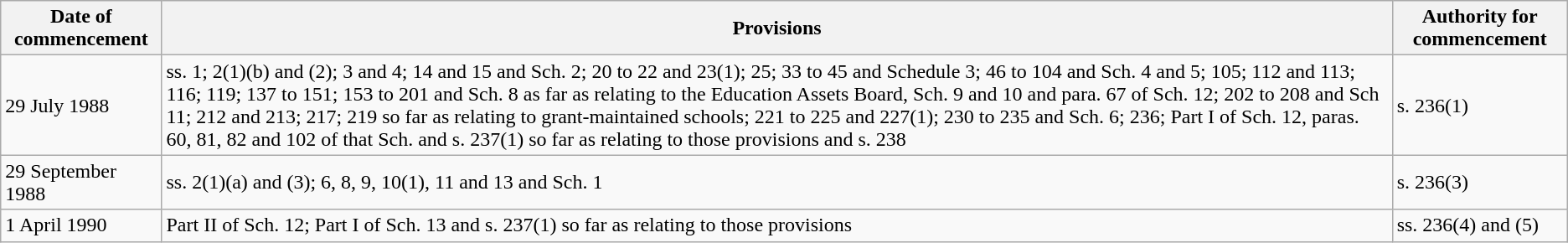<table class="wikitable">
<tr>
<th>Date of commencement</th>
<th>Provisions</th>
<th>Authority for commencement</th>
</tr>
<tr>
<td>29 July 1988</td>
<td>ss. 1; 2(1)(b) and (2); 3 and 4; 14 and 15 and Sch. 2; 20 to 22 and 23(1); 25; 33 to 45 and Schedule 3; 46 to 104 and Sch. 4 and 5; 105; 112 and 113; 116; 119; 137 to 151; 153 to 201 and Sch. 8 as far as relating to the Education Assets Board, Sch. 9 and 10 and para. 67 of Sch. 12; 202 to 208 and Sch 11; 212 and 213; 217; 219 so far as relating to grant-maintained schools; 221 to 225 and 227(1); 230 to 235 and Sch. 6; 236; Part I of Sch. 12, paras. 60, 81, 82 and 102 of that Sch. and s. 237(1) so far as relating to those provisions and s. 238</td>
<td>s. 236(1)</td>
</tr>
<tr>
<td>29 September 1988</td>
<td>ss. 2(1)(a) and (3); 6, 8, 9, 10(1), 11 and 13 and Sch. 1</td>
<td>s. 236(3)</td>
</tr>
<tr>
<td>1 April 1990</td>
<td>Part II of Sch. 12; Part I of Sch. 13 and s. 237(1) so far as relating to those provisions</td>
<td>ss. 236(4) and (5)</td>
</tr>
</table>
